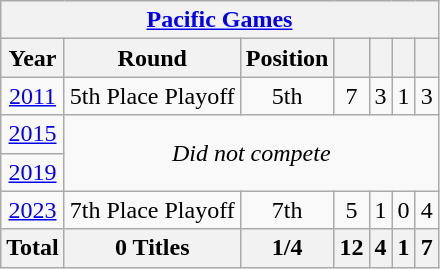<table class="wikitable" style="text-align: center;">
<tr>
<th colspan=7><a href='#'>Pacific Games</a></th>
</tr>
<tr>
<th>Year</th>
<th>Round</th>
<th>Position</th>
<th></th>
<th></th>
<th></th>
<th></th>
</tr>
<tr>
<td> <a href='#'>2011</a></td>
<td>5th Place Playoff</td>
<td>5th</td>
<td>7</td>
<td>3</td>
<td>1</td>
<td>3</td>
</tr>
<tr>
<td> <a href='#'>2015</a></td>
<td colspan="6" rowspan="2"><em>Did not compete</em></td>
</tr>
<tr>
<td> <a href='#'>2019</a></td>
</tr>
<tr>
<td> <a href='#'>2023</a></td>
<td>7th Place Playoff</td>
<td>7th</td>
<td>5</td>
<td>1</td>
<td>0</td>
<td>4</td>
</tr>
<tr>
<th>Total</th>
<th>0 Titles</th>
<th>1/4</th>
<th>12</th>
<th>4</th>
<th>1</th>
<th>7</th>
</tr>
</table>
